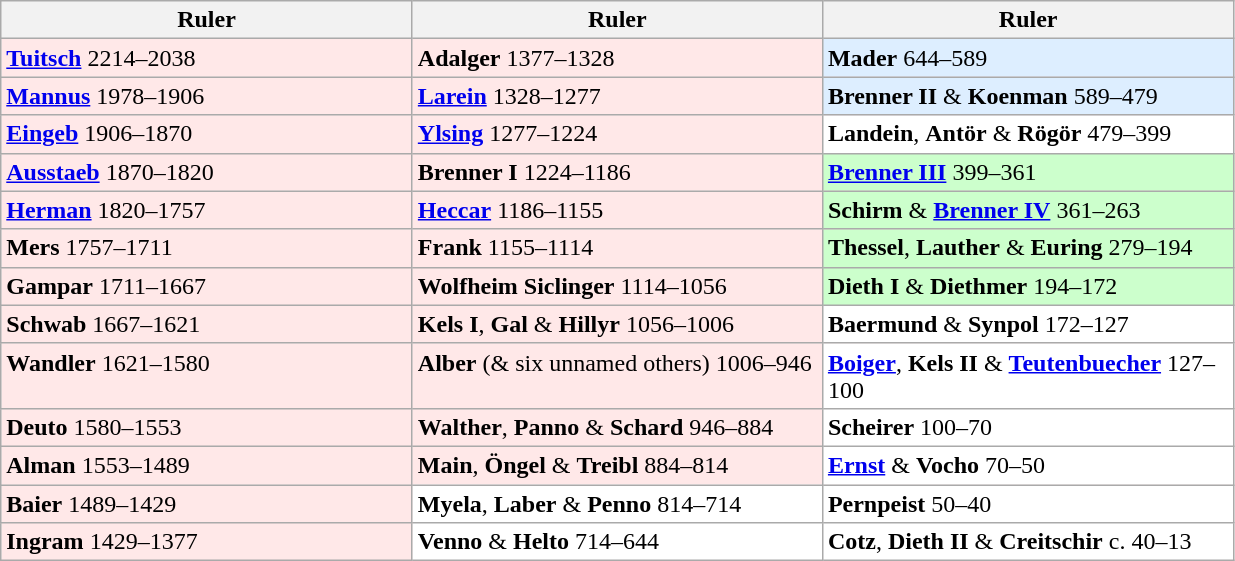<table class="wikitable">
<tr>
<th width="267px">Ruler</th>
<th width="266px">Ruler</th>
<th width="267px">Ruler</th>
</tr>
<tr valign=top bgcolor="#FFE8E8">
<td><strong><a href='#'>Tuitsch</a></strong> 2214–2038</td>
<td><strong>Adalger</strong> 1377–1328</td>
<td style="background: #DDEEFF;"><strong>Mader</strong> 644–589</td>
</tr>
<tr valign=top bgcolor="#FFE8E8">
<td><strong><a href='#'>Mannus</a></strong> 1978–1906</td>
<td><strong><a href='#'>Larein</a></strong> 1328–1277</td>
<td style="background: #DDEEFF;"><strong>Brenner II</strong> & <strong>Koenman</strong> 589–479</td>
</tr>
<tr valign=top bgcolor="#FFE8E8">
<td><strong><a href='#'>Eingeb</a></strong> 1906–1870</td>
<td><strong><a href='#'>Ylsing</a></strong> 1277–1224</td>
<td style="background: #FFFFFF;"><strong>Landein</strong>, <strong>Antör</strong> & <strong>Rögör</strong> 479–399</td>
</tr>
<tr valign=top bgcolor="#FFE8E8">
<td><strong><a href='#'>Ausstaeb</a></strong> 1870–1820</td>
<td><strong>Brenner I</strong> 1224–1186</td>
<td style="background: #CCFFCC;"><strong><a href='#'>Brenner III</a></strong> 399–361</td>
</tr>
<tr valign=top bgcolor="#FFE8E8">
<td><strong><a href='#'>Herman</a></strong> 1820–1757</td>
<td><strong><a href='#'>Heccar</a></strong> 1186–1155</td>
<td style="background: #CCFFCC;"><strong>Schirm</strong> & <strong><a href='#'>Brenner IV</a></strong> 361–263</td>
</tr>
<tr valign=top bgcolor="#FFE8E8">
<td><strong>Mers</strong> 1757–1711</td>
<td><strong>Frank</strong> 1155–1114</td>
<td style="background: #CCFFCC;"><strong>Thessel</strong>, <strong>Lauther</strong> & <strong>Euring</strong> 279–194</td>
</tr>
<tr valign=top bgcolor="#FFE8E8">
<td><strong>Gampar</strong> 1711–1667</td>
<td><strong>Wolfheim Siclinger</strong> 1114–1056</td>
<td style="background: #CCFFCC;"><strong>Dieth I</strong> & <strong>Diethmer</strong> 194–172</td>
</tr>
<tr valign=top bgcolor="#FFE8E8">
<td><strong>Schwab</strong> 1667–1621</td>
<td><strong>Kels I</strong>, <strong>Gal</strong> & <strong>Hillyr</strong> 1056–1006</td>
<td style="background: #FFFFFF;"><strong>Baermund</strong> & <strong>Synpol</strong> 172–127</td>
</tr>
<tr valign=top bgcolor="#FFE8E8">
<td><strong>Wandler</strong> 1621–1580</td>
<td><strong>Alber</strong> (& six unnamed others) 1006–946</td>
<td style="background: #FFFFFF;"><strong><a href='#'>Boiger</a></strong>, <strong>Kels II</strong> & <strong><a href='#'>Teutenbuecher</a></strong> 127–100</td>
</tr>
<tr valign=top bgcolor="#FFE8E8">
<td><strong>Deuto</strong> 1580–1553</td>
<td><strong>Walther</strong>, <strong>Panno</strong> & <strong>Schard</strong> 946–884</td>
<td style="background: #FFFFFF;"><strong>Scheirer</strong> 100–70</td>
</tr>
<tr valign=top bgcolor="#FFE8E8">
<td><strong>Alman</strong> 1553–1489</td>
<td><strong>Main</strong>, <strong>Öngel</strong> & <strong>Treibl</strong> 884–814</td>
<td style="background: #FFFFFF;"><strong><a href='#'>Ernst</a></strong> & <strong>Vocho</strong> 70–50</td>
</tr>
<tr valign=top bgcolor="#FFE8E8">
<td><strong>Baier</strong> 1489–1429</td>
<td style="background: #FFFFFF;"><strong>Myela</strong>, <strong>Laber</strong> & <strong>Penno</strong> 814–714</td>
<td style="background: #FFFFFF;"><strong>Pernpeist</strong> 50–40</td>
</tr>
<tr valign=top bgcolor="#FFE8E8">
<td><strong>Ingram</strong> 1429–1377</td>
<td style="background: #FFFFFF;"><strong>Venno</strong> & <strong>Helto</strong> 714–644</td>
<td style="background: #FFFFFF;"><strong>Cotz</strong>, <strong>Dieth II</strong> & <strong>Creitschir</strong> c. 40–13</td>
</tr>
</table>
